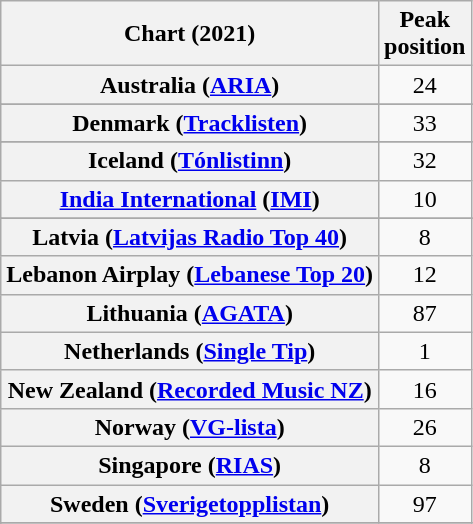<table class="wikitable sortable plainrowheaders" style="text-align:center">
<tr>
<th scope="col">Chart (2021)</th>
<th scope="col">Peak<br>position</th>
</tr>
<tr>
<th scope="row">Australia (<a href='#'>ARIA</a>)</th>
<td>24</td>
</tr>
<tr>
</tr>
<tr>
<th scope="row">Denmark (<a href='#'>Tracklisten</a>)</th>
<td>33</td>
</tr>
<tr>
</tr>
<tr>
</tr>
<tr>
<th scope="row">Iceland (<a href='#'>Tónlistinn</a>)</th>
<td>32</td>
</tr>
<tr>
<th scope="row"><a href='#'>India International</a> (<a href='#'>IMI</a>)</th>
<td>10</td>
</tr>
<tr>
</tr>
<tr>
<th scope="row">Latvia (<a href='#'>Latvijas Radio Top 40</a>)</th>
<td>8</td>
</tr>
<tr>
<th scope="row">Lebanon Airplay (<a href='#'>Lebanese Top 20</a>)</th>
<td>12</td>
</tr>
<tr>
<th scope="row">Lithuania (<a href='#'>AGATA</a>)</th>
<td>87</td>
</tr>
<tr>
<th scope="row">Netherlands (<a href='#'>Single Tip</a>)</th>
<td>1</td>
</tr>
<tr>
<th scope="row">New Zealand (<a href='#'>Recorded Music NZ</a>)</th>
<td>16</td>
</tr>
<tr>
<th scope="row">Norway (<a href='#'>VG-lista</a>)</th>
<td>26</td>
</tr>
<tr>
<th scope="row">Singapore (<a href='#'>RIAS</a>)</th>
<td>8</td>
</tr>
<tr>
<th scope="row">Sweden (<a href='#'>Sverigetopplistan</a>)</th>
<td>97</td>
</tr>
<tr>
</tr>
<tr>
</tr>
<tr>
</tr>
</table>
